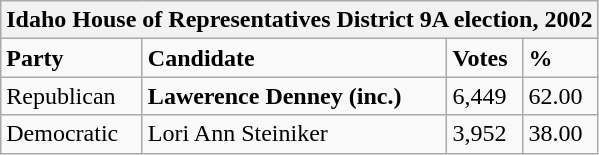<table class="wikitable">
<tr>
<th colspan="4">Idaho House of Representatives District 9A election, 2002</th>
</tr>
<tr>
<td><strong>Party</strong></td>
<td><strong>Candidate</strong></td>
<td><strong>Votes</strong></td>
<td><strong>%</strong></td>
</tr>
<tr>
<td>Republican</td>
<td><strong>Lawerence Denney (inc.)</strong></td>
<td>6,449</td>
<td>62.00</td>
</tr>
<tr>
<td>Democratic</td>
<td>Lori Ann Steiniker</td>
<td>3,952</td>
<td>38.00</td>
</tr>
</table>
